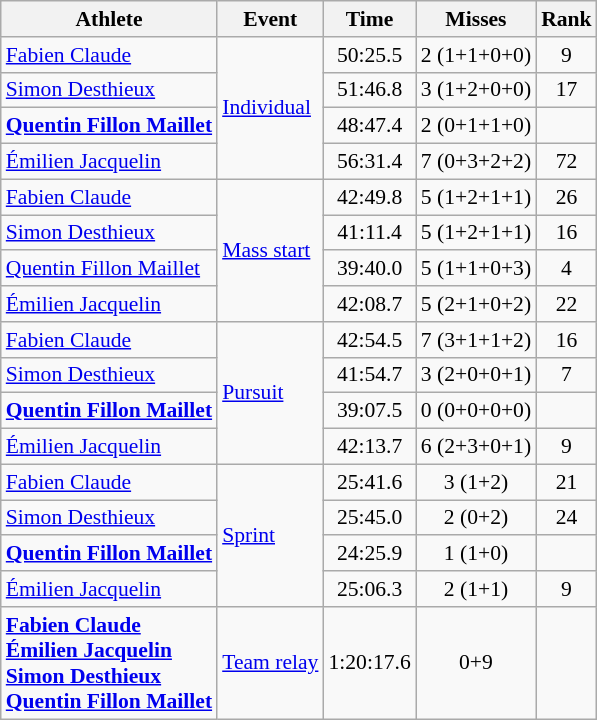<table class="wikitable" style="font-size:90%;text-align:center;">
<tr>
<th>Athlete</th>
<th>Event</th>
<th>Time</th>
<th>Misses</th>
<th>Rank</th>
</tr>
<tr>
<td align=left><a href='#'>Fabien Claude</a></td>
<td align=left rowspan=4><a href='#'>Individual</a></td>
<td>50:25.5</td>
<td>2 (1+1+0+0)</td>
<td>9</td>
</tr>
<tr>
<td align=left><a href='#'>Simon Desthieux</a></td>
<td>51:46.8</td>
<td>3 (1+2+0+0)</td>
<td>17</td>
</tr>
<tr>
<td align=left><strong><a href='#'>Quentin Fillon Maillet</a></strong></td>
<td>48:47.4</td>
<td>2 (0+1+1+0)</td>
<td></td>
</tr>
<tr>
<td align=left><a href='#'>Émilien Jacquelin</a></td>
<td>56:31.4</td>
<td>7 (0+3+2+2)</td>
<td>72</td>
</tr>
<tr>
<td align=left><a href='#'>Fabien Claude</a></td>
<td align=left rowspan=4><a href='#'>Mass start</a></td>
<td>42:49.8</td>
<td>5 (1+2+1+1)</td>
<td>26</td>
</tr>
<tr>
<td align=left><a href='#'>Simon Desthieux</a></td>
<td>41:11.4</td>
<td>5 (1+2+1+1)</td>
<td>16</td>
</tr>
<tr>
<td align=left><a href='#'>Quentin Fillon Maillet</a></td>
<td>39:40.0</td>
<td>5 (1+1+0+3)</td>
<td>4</td>
</tr>
<tr>
<td align=left><a href='#'>Émilien Jacquelin</a></td>
<td>42:08.7</td>
<td>5 (2+1+0+2)</td>
<td>22</td>
</tr>
<tr>
<td align=left><a href='#'>Fabien Claude</a></td>
<td align=left rowspan=4><a href='#'>Pursuit</a></td>
<td>42:54.5</td>
<td>7 (3+1+1+2)</td>
<td>16</td>
</tr>
<tr>
<td align=left><a href='#'>Simon Desthieux</a></td>
<td>41:54.7</td>
<td>3 (2+0+0+1)</td>
<td>7</td>
</tr>
<tr>
<td align=left><strong><a href='#'>Quentin Fillon Maillet</a></strong></td>
<td>39:07.5</td>
<td>0 (0+0+0+0)</td>
<td></td>
</tr>
<tr>
<td align=left><a href='#'>Émilien Jacquelin</a></td>
<td>42:13.7</td>
<td>6 (2+3+0+1)</td>
<td>9</td>
</tr>
<tr>
<td align=left><a href='#'>Fabien Claude</a></td>
<td align=left rowspan=4><a href='#'>Sprint</a></td>
<td>25:41.6</td>
<td>3 (1+2)</td>
<td>21</td>
</tr>
<tr>
<td align=left><a href='#'>Simon Desthieux</a></td>
<td>25:45.0</td>
<td>2 (0+2)</td>
<td>24</td>
</tr>
<tr>
<td align=left><strong><a href='#'>Quentin Fillon Maillet</a></strong></td>
<td>24:25.9</td>
<td>1 (1+0)</td>
<td></td>
</tr>
<tr>
<td align=left><a href='#'>Émilien Jacquelin</a></td>
<td>25:06.3</td>
<td>2 (1+1)</td>
<td>9</td>
</tr>
<tr>
<td align=left><strong><a href='#'>Fabien Claude</a><br><a href='#'>Émilien Jacquelin</a><br><a href='#'>Simon Desthieux</a><br><a href='#'>Quentin Fillon Maillet</a></strong></td>
<td align=left><a href='#'>Team relay</a></td>
<td>1:20:17.6</td>
<td>0+9</td>
<td></td>
</tr>
</table>
